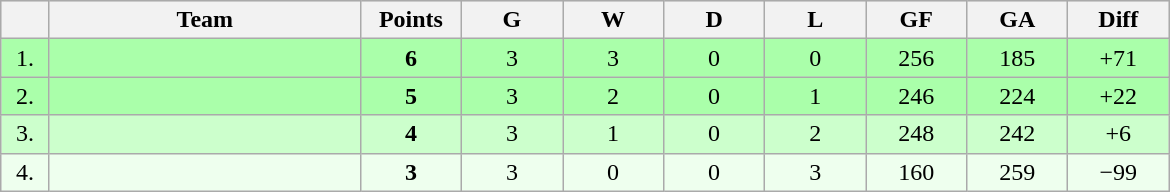<table class=wikitable style="text-align:center">
<tr bgcolor="#DCDCDC">
<th width="25"></th>
<th width="200">Team</th>
<th width="60">Points</th>
<th width="60">G</th>
<th width="60">W</th>
<th width="60">D</th>
<th width="60">L</th>
<th width="60">GF</th>
<th width="60">GA</th>
<th width="60">Diff</th>
</tr>
<tr bgcolor=#AAFFAA>
<td>1.</td>
<td align=left></td>
<td><strong>6</strong></td>
<td>3</td>
<td>3</td>
<td>0</td>
<td>0</td>
<td>256</td>
<td>185</td>
<td>+71</td>
</tr>
<tr bgcolor=#AAFFAA>
<td>2.</td>
<td align=left></td>
<td><strong>5</strong></td>
<td>3</td>
<td>2</td>
<td>0</td>
<td>1</td>
<td>246</td>
<td>224</td>
<td>+22</td>
</tr>
<tr bgcolor=#CCFFCC>
<td>3.</td>
<td align=left></td>
<td><strong>4</strong></td>
<td>3</td>
<td>1</td>
<td>0</td>
<td>2</td>
<td>248</td>
<td>242</td>
<td>+6</td>
</tr>
<tr bgcolor=#EEFFEE>
<td>4.</td>
<td align=left></td>
<td><strong>3</strong></td>
<td>3</td>
<td>0</td>
<td>0</td>
<td>3</td>
<td>160</td>
<td>259</td>
<td>−99</td>
</tr>
</table>
